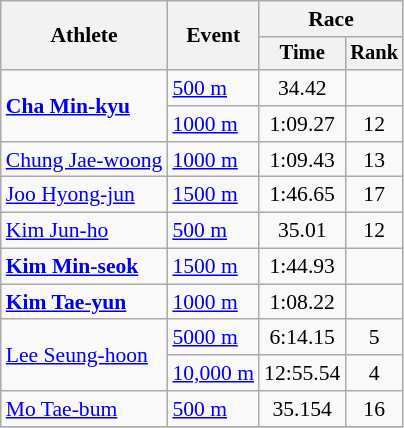<table class="wikitable" style="font-size:90%">
<tr>
<th rowspan=2>Athlete</th>
<th rowspan=2>Event</th>
<th colspan="2">Race</th>
</tr>
<tr style="font-size:95%">
<th>Time</th>
<th>Rank</th>
</tr>
<tr align=center>
<td align=left rowspan=2><strong><a href='#'>Cha Min-kyu</a></strong></td>
<td align=left><a href='#'>500 m</a></td>
<td>34.42</td>
<td></td>
</tr>
<tr align=center>
<td align=left><a href='#'>1000 m</a></td>
<td>1:09.27</td>
<td>12</td>
</tr>
<tr align=center>
<td align=left><a href='#'>Chung Jae-woong</a></td>
<td align=left><a href='#'>1000 m</a></td>
<td>1:09.43</td>
<td>13</td>
</tr>
<tr align=center>
<td align=left><a href='#'>Joo Hyong-jun</a></td>
<td align=left><a href='#'>1500 m</a></td>
<td>1:46.65</td>
<td>17</td>
</tr>
<tr align=center>
<td align=left><a href='#'>Kim Jun-ho</a></td>
<td align=left><a href='#'>500 m</a></td>
<td>35.01</td>
<td>12</td>
</tr>
<tr align=center>
<td align=left><strong><a href='#'>Kim Min-seok</a></strong></td>
<td align=left><a href='#'>1500 m</a></td>
<td>1:44.93</td>
<td></td>
</tr>
<tr align=center>
<td align=left><strong><a href='#'>Kim Tae-yun</a></strong></td>
<td align=left><a href='#'>1000 m</a></td>
<td>1:08.22</td>
<td></td>
</tr>
<tr align=center>
<td align=left rowspan=2><a href='#'>Lee Seung-hoon</a></td>
<td align=left><a href='#'>5000 m</a></td>
<td>6:14.15</td>
<td>5</td>
</tr>
<tr align=center>
<td align=left><a href='#'>10,000 m</a></td>
<td>12:55.54</td>
<td>4</td>
</tr>
<tr align=center>
<td align=left><a href='#'>Mo Tae-bum</a></td>
<td align=left><a href='#'>500 m</a></td>
<td>35.154</td>
<td>16</td>
</tr>
<tr align=center>
</tr>
</table>
